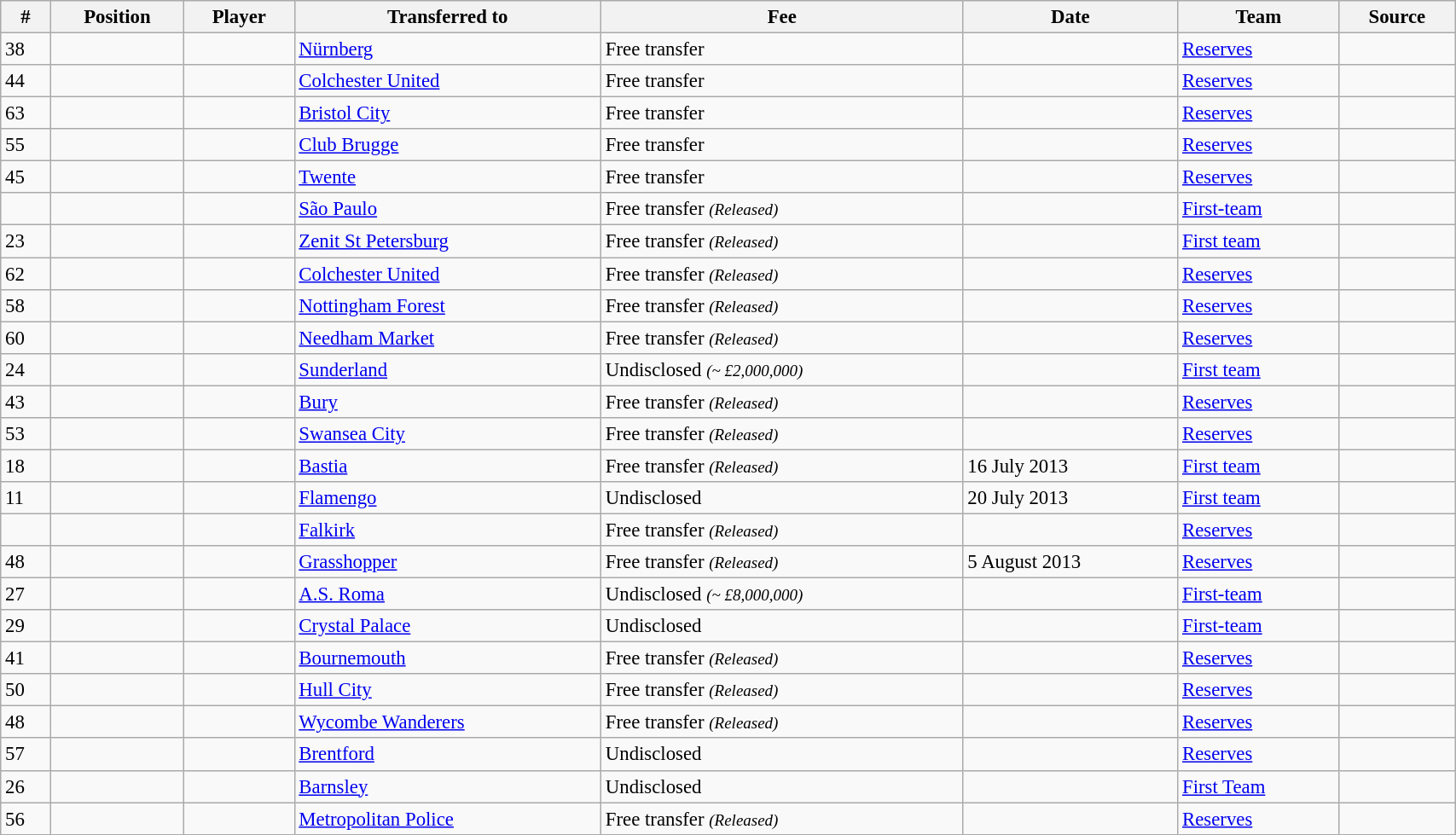<table class="wikitable sortable" style="width:90%; text-align:center; font-size:95%; text-align:left;">
<tr>
<th>#</th>
<th>Position</th>
<th>Player</th>
<th>Transferred to</th>
<th>Fee</th>
<th>Date</th>
<th>Team</th>
<th>Source</th>
</tr>
<tr>
<td>38</td>
<td></td>
<td></td>
<td> <a href='#'>Nürnberg</a></td>
<td>Free transfer</td>
<td></td>
<td><a href='#'>Reserves</a></td>
<td></td>
</tr>
<tr>
<td>44</td>
<td></td>
<td></td>
<td> <a href='#'>Colchester United</a></td>
<td>Free transfer</td>
<td></td>
<td><a href='#'>Reserves</a></td>
<td></td>
</tr>
<tr>
<td>63</td>
<td></td>
<td></td>
<td> <a href='#'>Bristol City</a></td>
<td>Free transfer</td>
<td></td>
<td><a href='#'>Reserves</a></td>
<td></td>
</tr>
<tr>
<td>55</td>
<td></td>
<td></td>
<td> <a href='#'>Club Brugge</a></td>
<td>Free transfer</td>
<td></td>
<td><a href='#'>Reserves</a></td>
<td></td>
</tr>
<tr>
<td>45</td>
<td></td>
<td></td>
<td> <a href='#'>Twente</a></td>
<td>Free transfer</td>
<td></td>
<td><a href='#'>Reserves</a></td>
<td></td>
</tr>
<tr>
<td></td>
<td></td>
<td></td>
<td> <a href='#'>São Paulo</a></td>
<td>Free transfer <small><em>(Released)</em></small></td>
<td></td>
<td><a href='#'>First-team</a></td>
<td></td>
</tr>
<tr>
<td>23</td>
<td></td>
<td></td>
<td> <a href='#'>Zenit St Petersburg</a></td>
<td>Free transfer <small><em>(Released)</em></small></td>
<td></td>
<td><a href='#'>First team</a></td>
<td></td>
</tr>
<tr>
<td>62</td>
<td></td>
<td></td>
<td> <a href='#'>Colchester United</a></td>
<td>Free transfer <small><em>(Released)</em></small></td>
<td></td>
<td><a href='#'>Reserves</a></td>
<td></td>
</tr>
<tr>
<td>58</td>
<td></td>
<td></td>
<td> <a href='#'>Nottingham Forest</a></td>
<td>Free transfer <small><em>(Released)</em></small></td>
<td></td>
<td><a href='#'>Reserves</a></td>
<td></td>
</tr>
<tr>
<td>60</td>
<td></td>
<td></td>
<td> <a href='#'>Needham Market</a></td>
<td>Free transfer <small><em>(Released)</em></small></td>
<td></td>
<td><a href='#'>Reserves</a></td>
<td></td>
</tr>
<tr>
<td>24</td>
<td></td>
<td></td>
<td> <a href='#'>Sunderland</a></td>
<td>Undisclosed <small><em> (~ £2,000,000)</em></small></td>
<td></td>
<td><a href='#'>First team</a></td>
<td></td>
</tr>
<tr>
<td>43</td>
<td></td>
<td></td>
<td> <a href='#'>Bury</a></td>
<td>Free transfer <small><em>(Released)</em></small></td>
<td></td>
<td><a href='#'>Reserves</a></td>
<td></td>
</tr>
<tr>
<td>53</td>
<td></td>
<td></td>
<td> <a href='#'>Swansea City</a></td>
<td>Free transfer <small><em>(Released)</em></small></td>
<td></td>
<td><a href='#'>Reserves</a></td>
<td></td>
</tr>
<tr>
<td>18</td>
<td></td>
<td></td>
<td> <a href='#'>Bastia</a></td>
<td>Free transfer <small><em>(Released)</em></small></td>
<td>16 July 2013</td>
<td><a href='#'>First team</a></td>
<td></td>
</tr>
<tr>
<td>11</td>
<td></td>
<td></td>
<td> <a href='#'>Flamengo</a></td>
<td>Undisclosed</td>
<td>20 July 2013</td>
<td><a href='#'>First team</a></td>
<td></td>
</tr>
<tr>
<td></td>
<td></td>
<td></td>
<td> <a href='#'>Falkirk</a></td>
<td>Free transfer <small><em>(Released)</em></small></td>
<td></td>
<td><a href='#'>Reserves</a></td>
<td></td>
</tr>
<tr>
<td>48</td>
<td></td>
<td></td>
<td> <a href='#'>Grasshopper</a></td>
<td>Free transfer <small><em>(Released)</em></small></td>
<td>5 August 2013</td>
<td><a href='#'>Reserves</a></td>
<td></td>
</tr>
<tr>
<td>27</td>
<td></td>
<td></td>
<td> <a href='#'>A.S. Roma</a></td>
<td>Undisclosed <small><em> (~ £8,000,000)</em></small></td>
<td></td>
<td><a href='#'>First-team</a></td>
<td></td>
</tr>
<tr>
<td>29</td>
<td></td>
<td></td>
<td> <a href='#'>Crystal Palace</a></td>
<td>Undisclosed</td>
<td></td>
<td><a href='#'>First-team</a></td>
<td></td>
</tr>
<tr>
<td>41</td>
<td></td>
<td></td>
<td> <a href='#'>Bournemouth</a></td>
<td>Free transfer <small><em>(Released)</em></small></td>
<td></td>
<td><a href='#'>Reserves</a></td>
<td></td>
</tr>
<tr>
<td>50</td>
<td></td>
<td></td>
<td> <a href='#'>Hull City</a></td>
<td>Free transfer <small><em>(Released)</em></small></td>
<td></td>
<td><a href='#'>Reserves</a></td>
<td></td>
</tr>
<tr>
<td>48</td>
<td></td>
<td></td>
<td> <a href='#'>Wycombe Wanderers</a></td>
<td>Free transfer <small><em>(Released)</em></small></td>
<td></td>
<td><a href='#'>Reserves</a></td>
<td></td>
</tr>
<tr>
<td>57</td>
<td></td>
<td></td>
<td> <a href='#'>Brentford</a></td>
<td>Undisclosed</td>
<td></td>
<td><a href='#'>Reserves</a></td>
<td></td>
</tr>
<tr>
<td>26</td>
<td></td>
<td></td>
<td> <a href='#'>Barnsley</a></td>
<td>Undisclosed</td>
<td></td>
<td><a href='#'>First Team</a></td>
<td></td>
</tr>
<tr>
<td>56</td>
<td></td>
<td></td>
<td> <a href='#'>Metropolitan Police</a></td>
<td>Free transfer <small><em>(Released)</em></small></td>
<td></td>
<td><a href='#'>Reserves</a></td>
<td></td>
</tr>
</table>
